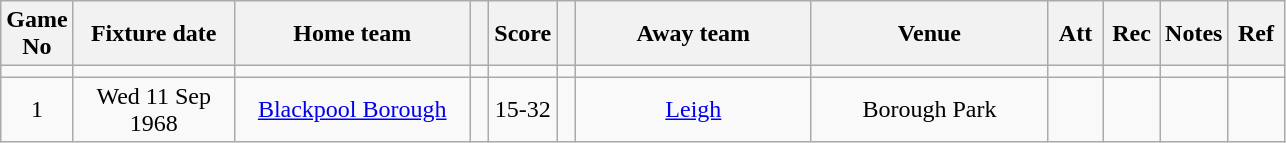<table class="wikitable" style="text-align:center;">
<tr>
<th width=20 abbr="No">Game No</th>
<th width=100 abbr="Date">Fixture date</th>
<th width=150 abbr="Home team">Home team</th>
<th width=5 abbr="space"></th>
<th width=20 abbr="Score">Score</th>
<th width=5 abbr="space"></th>
<th width=150 abbr="Away team">Away team</th>
<th width=150 abbr="Venue">Venue</th>
<th width=30 abbr="Att">Att</th>
<th width=30 abbr="Rec">Rec</th>
<th width=20 abbr="Notes">Notes</th>
<th width=30 abbr="Ref">Ref</th>
</tr>
<tr>
<td></td>
<td></td>
<td></td>
<td></td>
<td></td>
<td></td>
<td></td>
<td></td>
<td></td>
<td></td>
<td></td>
<td></td>
</tr>
<tr>
<td>1</td>
<td>Wed 11 Sep 1968</td>
<td><a href='#'>Blackpool Borough</a></td>
<td></td>
<td>15-32</td>
<td></td>
<td><a href='#'>Leigh</a></td>
<td>Borough Park</td>
<td></td>
<td></td>
<td></td>
<td></td>
</tr>
</table>
